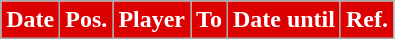<table class="wikitable plainrowheaders sortable">
<tr>
<th style="background:#DD0000;color:#fff;">Date</th>
<th style="background:#DD0000;color:#fff;">Pos.</th>
<th style="background:#DD0000;color:#fff;">Player</th>
<th style="background:#DD0000;color:#fff;">To</th>
<th style="background:#DD0000;color:#fff;">Date until</th>
<th style="background:#DD0000;color:#fff;">Ref.</th>
</tr>
</table>
